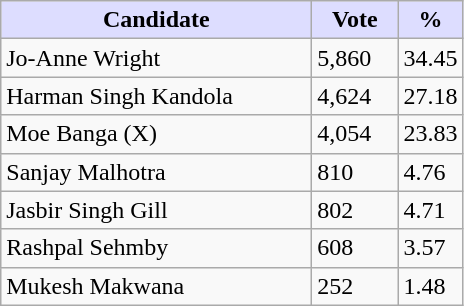<table class="wikitable">
<tr>
<th style="background:#ddf; width:200px;">Candidate</th>
<th style="background:#ddf; width:50px;">Vote</th>
<th style="background:#ddf; width:30px;">%</th>
</tr>
<tr>
<td>Jo-Anne Wright</td>
<td>5,860</td>
<td>34.45</td>
</tr>
<tr>
<td>Harman Singh Kandola</td>
<td>4,624</td>
<td>27.18</td>
</tr>
<tr>
<td>Moe Banga (X)</td>
<td>4,054</td>
<td>23.83</td>
</tr>
<tr>
<td>Sanjay Malhotra</td>
<td>810</td>
<td>4.76</td>
</tr>
<tr>
<td>Jasbir Singh Gill</td>
<td>802</td>
<td>4.71</td>
</tr>
<tr>
<td>Rashpal Sehmby</td>
<td>608</td>
<td>3.57</td>
</tr>
<tr>
<td>Mukesh Makwana</td>
<td>252</td>
<td>1.48</td>
</tr>
</table>
